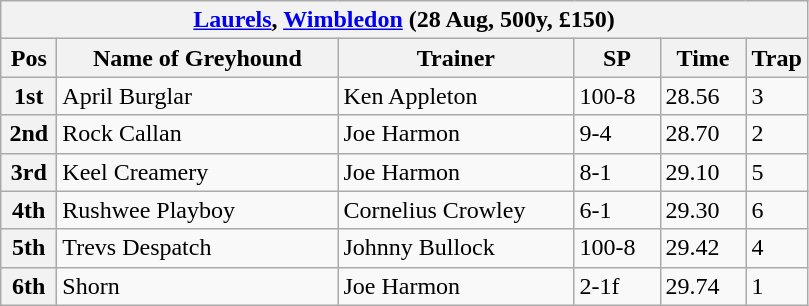<table class="wikitable">
<tr>
<th colspan="6"><a href='#'>Laurels</a>, <a href='#'>Wimbledon</a> (28 Aug, 500y, £150)</th>
</tr>
<tr>
<th width=30>Pos</th>
<th width=180>Name of Greyhound</th>
<th width=150>Trainer</th>
<th width=50>SP</th>
<th width=50>Time</th>
<th width=30>Trap</th>
</tr>
<tr>
<th>1st</th>
<td>April Burglar</td>
<td>Ken Appleton</td>
<td>100-8</td>
<td>28.56</td>
<td>3</td>
</tr>
<tr>
<th>2nd</th>
<td>Rock Callan</td>
<td>Joe Harmon</td>
<td>9-4</td>
<td>28.70</td>
<td>2</td>
</tr>
<tr>
<th>3rd</th>
<td>Keel Creamery</td>
<td>Joe Harmon</td>
<td>8-1</td>
<td>29.10</td>
<td>5</td>
</tr>
<tr>
<th>4th</th>
<td>Rushwee Playboy</td>
<td>Cornelius Crowley</td>
<td>6-1</td>
<td>29.30</td>
<td>6</td>
</tr>
<tr>
<th>5th</th>
<td>Trevs Despatch</td>
<td>Johnny Bullock</td>
<td>100-8</td>
<td>29.42</td>
<td>4</td>
</tr>
<tr>
<th>6th</th>
<td>Shorn</td>
<td>Joe Harmon</td>
<td>2-1f</td>
<td>29.74</td>
<td>1</td>
</tr>
</table>
